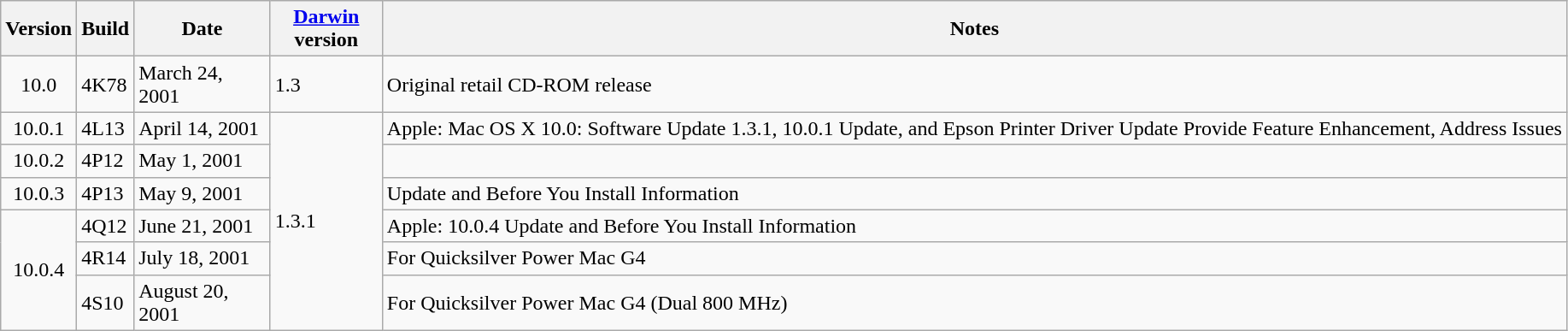<table class="wikitable">
<tr>
<th>Version</th>
<th>Build</th>
<th style="width:99px">Date</th>
<th style="width:80px"><a href='#'>Darwin</a> version</th>
<th>Notes</th>
</tr>
<tr>
<td style="text-align:center">10.0</td>
<td>4K78</td>
<td>March 24, 2001</td>
<td>1.3</td>
<td>Original retail CD-ROM release</td>
</tr>
<tr>
<td style="text-align:center">10.0.1</td>
<td>4L13</td>
<td>April 14, 2001</td>
<td rowspan="6">1.3.1</td>
<td>Apple: Mac OS X 10.0: Software Update 1.3.1, 10.0.1 Update, and Epson Printer Driver Update Provide Feature Enhancement, Address Issues</td>
</tr>
<tr>
<td style="text-align:center">10.0.2</td>
<td>4P12</td>
<td>May 1, 2001</td>
<td></td>
</tr>
<tr>
<td style="text-align:center">10.0.3</td>
<td>4P13</td>
<td>May 9, 2001</td>
<td>Update and Before You Install Information</td>
</tr>
<tr>
<td rowspan="3" style="text-align:center">10.0.4</td>
<td>4Q12</td>
<td>June 21, 2001</td>
<td>Apple: 10.0.4 Update and Before You Install Information</td>
</tr>
<tr>
<td>4R14</td>
<td>July 18, 2001</td>
<td>For Quicksilver Power Mac G4</td>
</tr>
<tr>
<td>4S10</td>
<td>August 20, 2001</td>
<td>For Quicksilver Power Mac G4 (Dual 800 MHz)</td>
</tr>
</table>
